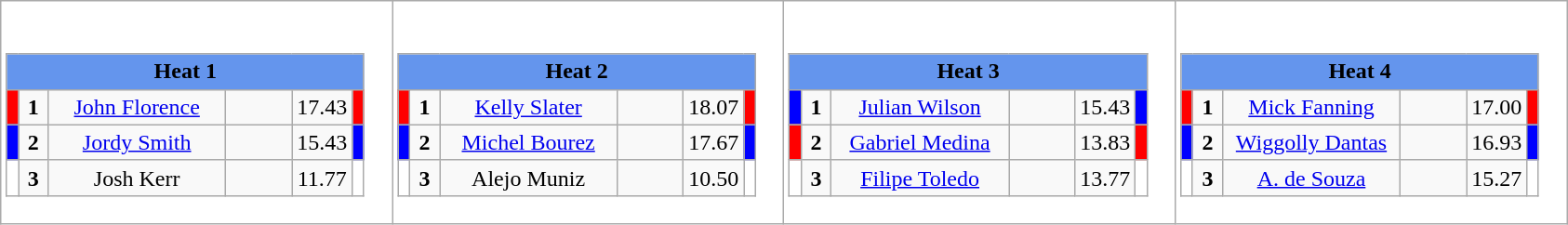<table class="wikitable" style="background:#fff;">
<tr>
<td style="margin: 1em auto;"><div><br><table class="wikitable">
<tr>
<td colspan="6"  style="text-align:center; background:#6495ed;"><strong>Heat 1</strong></td>
</tr>
<tr>
<td style="width:01px; background: #f00;"></td>
<td style="width:14px; text-align:center;"><strong>1</strong></td>
<td style="width:120px; text-align:center;"><a href='#'>John Florence</a></td>
<td style="width:40px; text-align:center;"></td>
<td style="width:20px; text-align:center;">17.43</td>
<td style="width:01px; background: #f00;"></td>
</tr>
<tr>
<td style="width:01px; background: #00f;"></td>
<td style="width:14px; text-align:center;"><strong>2</strong></td>
<td style="width:120px; text-align:center;"><a href='#'>Jordy Smith</a></td>
<td style="width:40px; text-align:center;"></td>
<td style="width:20px; text-align:center;">15.43</td>
<td style="width:01px; background: #00f;"></td>
</tr>
<tr>
<td style="width:01px; background: #fff;"></td>
<td style="width:14px; text-align:center;"><strong>3</strong></td>
<td style="width:120px; text-align:center;">Josh Kerr</td>
<td style="width:40px; text-align:center;"></td>
<td style="width:20px; text-align:center;">11.77</td>
<td style="width:01px; background: #fff;"></td>
</tr>
</table>
</div></td>
<td style="margin: 1em auto;"><div><br><table class="wikitable">
<tr>
<td colspan="6"  style="text-align:center; background:#6495ed;"><strong>Heat 2</strong></td>
</tr>
<tr>
<td style="width:01px; background: #f00;"></td>
<td style="width:14px; text-align:center;"><strong>1</strong></td>
<td style="width:120px; text-align:center;"><a href='#'>Kelly Slater</a></td>
<td style="width:40px; text-align:center;"></td>
<td style="width:20px; text-align:center;">18.07</td>
<td style="width:01px; background: #f00;"></td>
</tr>
<tr>
<td style="width:01px; background: #00f;"></td>
<td style="width:14px; text-align:center;"><strong>2</strong></td>
<td style="width:120px; text-align:center;"><a href='#'>Michel Bourez</a></td>
<td style="width:40px; text-align:center;"></td>
<td style="width:20px; text-align:center;">17.67</td>
<td style="width:01px; background: #00f;"></td>
</tr>
<tr>
<td style="width:01px; background: #fff;"></td>
<td style="width:14px; text-align:center;"><strong>3</strong></td>
<td style="width:120px; text-align:center;">Alejo Muniz</td>
<td style="width:40px; text-align:center;"></td>
<td style="width:20px; text-align:center;">10.50</td>
<td style="width:01px; background: #fff;"></td>
</tr>
</table>
</div></td>
<td style="margin: 1em auto;"><div><br><table class="wikitable">
<tr>
<td colspan="6"  style="text-align:center; background:#6495ed;"><strong>Heat 3</strong></td>
</tr>
<tr>
<td style="width:01px; background: #00f;"></td>
<td style="width:14px; text-align:center;"><strong>1</strong></td>
<td style="width:120px; text-align:center;"><a href='#'>Julian Wilson</a></td>
<td style="width:40px; text-align:center;"></td>
<td style="width:20px; text-align:center;">15.43</td>
<td style="width:01px; background: #00f;"></td>
</tr>
<tr>
<td style="width:01px; background: #f00;"></td>
<td style="width:14px; text-align:center;"><strong>2</strong></td>
<td style="width:120px; text-align:center;"><a href='#'>Gabriel Medina</a></td>
<td style="width:40px; text-align:center;"></td>
<td style="width:20px; text-align:center;">13.83</td>
<td style="width:01px; background: #f00;"></td>
</tr>
<tr>
<td style="width:01px; background: #fff;"></td>
<td style="width:14px; text-align:center;"><strong>3</strong></td>
<td style="width:120px; text-align:center;"><a href='#'>Filipe Toledo</a></td>
<td style="width:40px; text-align:center;"></td>
<td style="width:20px; text-align:center;">13.77</td>
<td style="width:01px; background: #fff;"></td>
</tr>
</table>
</div></td>
<td style="margin: 1em auto;"><div><br><table class="wikitable">
<tr>
<td colspan="6"  style="text-align:center; background:#6495ed;"><strong>Heat 4</strong></td>
</tr>
<tr>
<td style="width:01px; background: #f00;"></td>
<td style="width:14px; text-align:center;"><strong>1</strong></td>
<td style="width:120px; text-align:center;"><a href='#'>Mick Fanning</a></td>
<td style="width:40px; text-align:center;"></td>
<td style="width:20px; text-align:center;">17.00</td>
<td style="width:01px; background: #f00;"></td>
</tr>
<tr>
<td style="width:01px; background: #00f;"></td>
<td style="width:14px; text-align:center;"><strong>2</strong></td>
<td style="width:120px; text-align:center;"><a href='#'>Wiggolly Dantas</a></td>
<td style="width:40px; text-align:center;"></td>
<td style="width:20px; text-align:center;">16.93</td>
<td style="width:01px; background: #00f;"></td>
</tr>
<tr>
<td style="width:01px; background: #fff;"></td>
<td style="width:14px; text-align:center;"><strong>3</strong></td>
<td style="width:120px; text-align:center;"><a href='#'>A. de Souza</a></td>
<td style="width:40px; text-align:center;"></td>
<td style="width:20px; text-align:center;">15.27</td>
<td style="width:01px; background: #fff;"></td>
</tr>
</table>
</div></td>
</tr>
</table>
